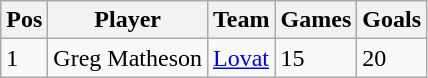<table class="wikitable sortable">
<tr>
<th>Pos</th>
<th>Player</th>
<th>Team</th>
<th>Games</th>
<th>Goals</th>
</tr>
<tr>
<td rowspan="1">1</td>
<td>Greg Matheson</td>
<td><a href='#'>Lovat</a></td>
<td>15</td>
<td>20</td>
</tr>
</table>
